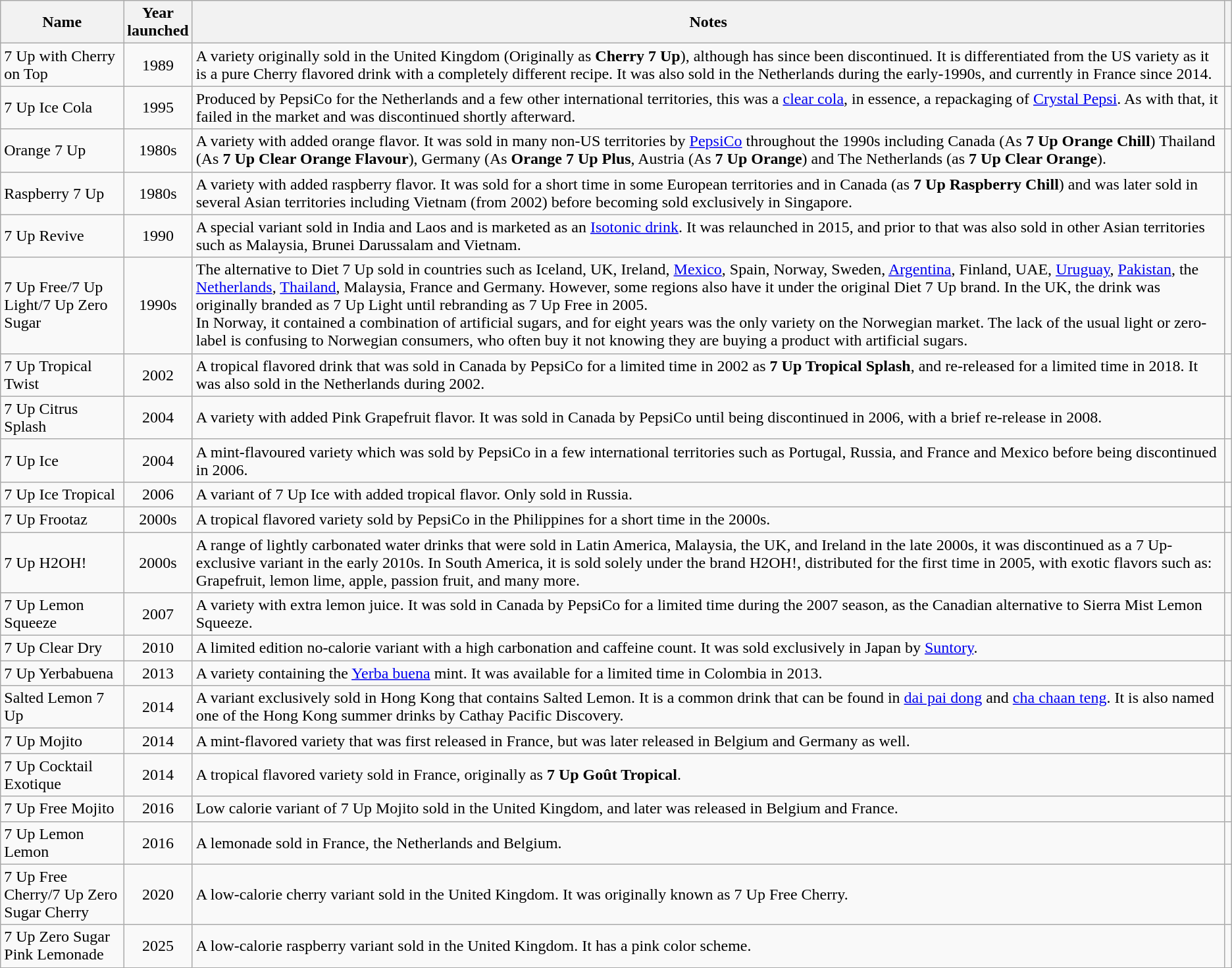<table class="wikitable sortable">
<tr>
<th style="width:10%">Name</th>
<th>Year<br>launched</th>
<th>Notes</th>
<th class="unsortable"></th>
</tr>
<tr>
<td>7 Up with Cherry on Top</td>
<td style="text-align:center;">1989</td>
<td>A variety originally sold in the United Kingdom (Originally as <strong>Cherry 7 Up</strong>), although has since been discontinued. It is differentiated from the US variety as it is a pure Cherry flavored drink with a completely different recipe. It was also sold in the Netherlands during the early-1990s, and currently in France since 2014.</td>
<td align=center></td>
</tr>
<tr>
<td>7 Up Ice Cola</td>
<td style="text-align:center;">1995</td>
<td>Produced by PepsiCo for the Netherlands and a few other international territories, this was a <a href='#'>clear cola</a>, in essence, a repackaging of <a href='#'>Crystal Pepsi</a>. As with that, it failed in the market and was discontinued shortly afterward.</td>
<td></td>
</tr>
<tr>
<td>Orange 7 Up</td>
<td style="text-align:center;">1980s</td>
<td>A variety with added orange flavor. It was sold in many non-US territories by <a href='#'>PepsiCo</a> throughout the 1990s including Canada (As <strong>7 Up Orange Chill</strong>) Thailand (As <strong>7 Up Clear Orange Flavour</strong>), Germany (As <strong>Orange 7 Up Plus</strong>, Austria (As <strong>7 Up Orange</strong>) and The Netherlands (as <strong>7 Up Clear Orange</strong>).</td>
<td align=center></td>
</tr>
<tr>
<td>Raspberry 7 Up</td>
<td style="text-align:center;">1980s</td>
<td>A variety with added raspberry flavor. It was sold for a short time in some European territories and in Canada (as <strong>7 Up Raspberry Chill</strong>) and was later sold in several Asian territories including Vietnam (from 2002) before becoming sold exclusively in Singapore.</td>
<td align=center></td>
</tr>
<tr>
<td>7 Up Revive</td>
<td style="text-align:center;">1990</td>
<td>A special variant sold in India and Laos and is marketed as an <a href='#'>Isotonic drink</a>. It was relaunched in 2015, and prior to that was also sold in other Asian territories such as Malaysia, Brunei Darussalam and Vietnam.</td>
<td align=center></td>
</tr>
<tr>
<td>7 Up Free/7 Up Light/7 Up Zero Sugar</td>
<td style="text-align:center;">1990s</td>
<td>The alternative to Diet 7 Up sold in countries such as Iceland, UK, Ireland, <a href='#'>Mexico</a>, Spain, Norway, Sweden, <a href='#'>Argentina</a>,  Finland, UAE, <a href='#'>Uruguay</a>, <a href='#'>Pakistan</a>, the <a href='#'>Netherlands</a>, <a href='#'>Thailand</a>, Malaysia, France and Germany. However, some regions also have it under the original Diet 7 Up brand. In the UK, the drink was originally branded as 7 Up Light until rebranding as 7 Up Free in 2005.<br>In Norway, it contained a combination of artificial sugars, and for eight years was the only variety on the Norwegian market. The lack of the usual light or zero-label is confusing to Norwegian consumers, who often buy it not knowing they are buying a product with artificial sugars.</td>
<td align=center></td>
</tr>
<tr>
<td>7 Up Tropical Twist</td>
<td style="text-align:center;">2002</td>
<td>A tropical flavored drink that was sold in Canada by PepsiCo for a limited time in 2002 as <strong>7 Up Tropical Splash</strong>, and re-released for a limited time in 2018. It was also sold in the Netherlands during 2002.</td>
<td align=center></td>
</tr>
<tr>
<td>7 Up Citrus Splash</td>
<td style="text-align:center;">2004</td>
<td>A variety with added Pink Grapefruit flavor. It was sold in Canada by PepsiCo until being discontinued in 2006, with a brief re-release in 2008.</td>
<td align=center></td>
</tr>
<tr>
<td>7 Up Ice</td>
<td style="text-align:center;">2004</td>
<td>A mint-flavoured variety which was sold by PepsiCo in a few international territories such as Portugal, Russia, and France and Mexico before being discontinued in 2006.</td>
<td align=center></td>
</tr>
<tr>
<td>7 Up Ice Tropical</td>
<td style="text-align:center;">2006</td>
<td>A variant of 7 Up Ice with added tropical flavor. Only sold in Russia.</td>
<td align=center></td>
</tr>
<tr>
<td>7 Up Frootaz</td>
<td style="text-align:center;">2000s</td>
<td>A tropical flavored variety sold by PepsiCo in the Philippines for a short time in the 2000s.</td>
<td align=center></td>
</tr>
<tr>
<td>7 Up H2OH!</td>
<td style="text-align:center;">2000s</td>
<td>A range of lightly carbonated water drinks that were sold in Latin America, Malaysia, the UK, and Ireland in the late 2000s, it was discontinued as a 7 Up-exclusive variant in the early 2010s. In South America, it is sold solely under the brand H2OH!, distributed for the first time in 2005, with exotic flavors such as: Grapefruit, lemon lime, apple, passion fruit, and many more.</td>
<td align=center></td>
</tr>
<tr>
<td>7 Up Lemon Squeeze</td>
<td style="text-align:center;">2007</td>
<td>A variety with extra lemon juice. It was sold in Canada by PepsiCo for a limited time during the 2007 season, as the Canadian alternative to Sierra Mist Lemon Squeeze.</td>
<td align=center></td>
</tr>
<tr>
<td>7 Up Clear Dry</td>
<td style="text-align:center;">2010</td>
<td>A limited edition no-calorie variant with a high carbonation and caffeine count. It was sold exclusively in Japan by <a href='#'>Suntory</a>.</td>
<td align=center></td>
</tr>
<tr>
<td>7 Up Yerbabuena</td>
<td style="text-align:center;">2013</td>
<td>A variety containing the <a href='#'>Yerba buena</a> mint. It was available for a limited time in Colombia in 2013.</td>
<td align=center></td>
</tr>
<tr>
<td>Salted Lemon 7 Up</td>
<td style="text-align:center;">2014</td>
<td>A variant exclusively sold in Hong Kong that contains Salted Lemon. It is a common drink that can be found in <a href='#'>dai pai dong</a> and <a href='#'>cha chaan teng</a>. It is also named one of the Hong Kong summer drinks by Cathay Pacific Discovery.</td>
<td align=center></td>
</tr>
<tr>
<td>7 Up Mojito</td>
<td style="text-align:center;">2014</td>
<td>A mint-flavored variety that was first released in France, but was later released in Belgium and Germany as well.</td>
<td align=center></td>
</tr>
<tr>
<td>7 Up Cocktail Exotique</td>
<td style="text-align:center;">2014</td>
<td>A tropical flavored variety sold in France, originally as <strong>7 Up Goût Tropical</strong>.</td>
<td align=center></td>
</tr>
<tr>
<td>7 Up Free Mojito</td>
<td style="text-align:center;">2016</td>
<td>Low calorie variant of 7 Up Mojito sold in the United Kingdom, and later was released in Belgium and France.</td>
<td align=center></td>
</tr>
<tr>
<td>7 Up Lemon Lemon</td>
<td style="text-align:center;">2016</td>
<td>A lemonade sold in France, the Netherlands and Belgium.</td>
<td align=center></td>
</tr>
<tr>
<td>7 Up Free Cherry/7 Up Zero Sugar Cherry</td>
<td style="text-align:center;">2020</td>
<td>A low-calorie cherry variant sold in the United Kingdom. It was originally known as 7 Up Free Cherry.</td>
<td align=center></td>
</tr>
<tr>
<td>7 Up Zero Sugar Pink Lemonade</td>
<td style="text-align:center;">2025</td>
<td>A low-calorie raspberry variant sold in the United Kingdom. It has a pink color scheme.</td>
<td align=center></td>
</tr>
</table>
